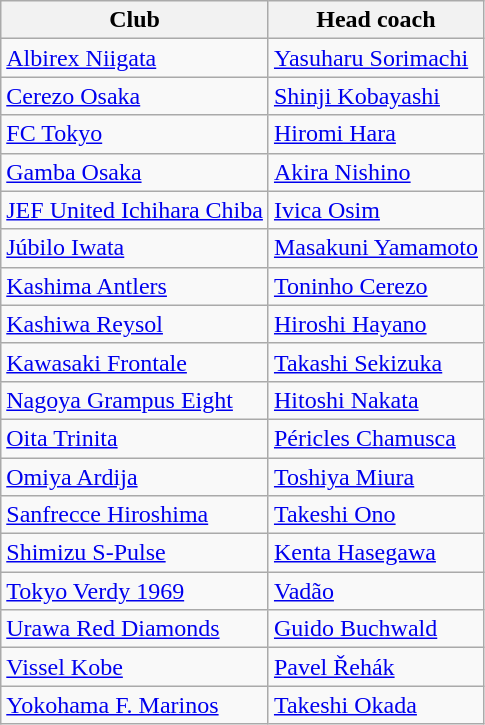<table class="wikitable sortable" style="text-align: left;">
<tr>
<th>Club</th>
<th>Head coach</th>
</tr>
<tr>
<td><a href='#'>Albirex Niigata</a></td>
<td> <a href='#'>Yasuharu Sorimachi</a></td>
</tr>
<tr>
<td><a href='#'>Cerezo Osaka</a></td>
<td> <a href='#'>Shinji Kobayashi</a></td>
</tr>
<tr>
<td><a href='#'>FC Tokyo</a></td>
<td> <a href='#'>Hiromi Hara</a></td>
</tr>
<tr>
<td><a href='#'>Gamba Osaka</a></td>
<td> <a href='#'>Akira Nishino</a></td>
</tr>
<tr>
<td><a href='#'>JEF United Ichihara Chiba</a></td>
<td> <a href='#'>Ivica Osim</a></td>
</tr>
<tr>
<td><a href='#'>Júbilo Iwata</a></td>
<td> <a href='#'>Masakuni Yamamoto</a></td>
</tr>
<tr>
<td><a href='#'>Kashima Antlers</a></td>
<td> <a href='#'>Toninho Cerezo</a></td>
</tr>
<tr>
<td><a href='#'>Kashiwa Reysol</a></td>
<td> <a href='#'>Hiroshi Hayano</a></td>
</tr>
<tr>
<td><a href='#'>Kawasaki Frontale</a></td>
<td> <a href='#'>Takashi Sekizuka</a></td>
</tr>
<tr>
<td><a href='#'>Nagoya Grampus Eight</a></td>
<td> <a href='#'>Hitoshi Nakata</a></td>
</tr>
<tr>
<td><a href='#'>Oita Trinita</a></td>
<td> <a href='#'>Péricles Chamusca</a></td>
</tr>
<tr>
<td><a href='#'>Omiya Ardija</a></td>
<td> <a href='#'>Toshiya Miura</a></td>
</tr>
<tr>
<td><a href='#'>Sanfrecce Hiroshima</a></td>
<td> <a href='#'>Takeshi Ono</a></td>
</tr>
<tr>
<td><a href='#'>Shimizu S-Pulse</a></td>
<td> <a href='#'>Kenta Hasegawa</a></td>
</tr>
<tr>
<td><a href='#'>Tokyo Verdy 1969</a></td>
<td> <a href='#'>Vadão</a></td>
</tr>
<tr>
<td><a href='#'>Urawa Red Diamonds</a></td>
<td> <a href='#'>Guido Buchwald</a></td>
</tr>
<tr>
<td><a href='#'>Vissel Kobe</a></td>
<td> <a href='#'>Pavel Řehák</a></td>
</tr>
<tr>
<td><a href='#'>Yokohama F. Marinos</a></td>
<td> <a href='#'>Takeshi Okada</a></td>
</tr>
</table>
